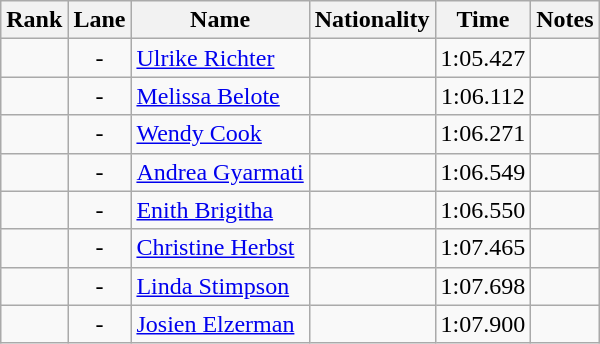<table class="wikitable sortable" style="text-align:center">
<tr>
<th>Rank</th>
<th>Lane</th>
<th>Name</th>
<th>Nationality</th>
<th>Time</th>
<th>Notes</th>
</tr>
<tr>
<td></td>
<td>-</td>
<td align=left><a href='#'>Ulrike Richter</a></td>
<td align=left></td>
<td>1:05.427</td>
<td></td>
</tr>
<tr>
<td></td>
<td>-</td>
<td align=left><a href='#'>Melissa Belote</a></td>
<td align=left></td>
<td>1:06.112</td>
<td></td>
</tr>
<tr>
<td></td>
<td>-</td>
<td align=left><a href='#'>Wendy Cook</a></td>
<td align=left></td>
<td>1:06.271</td>
<td></td>
</tr>
<tr>
<td></td>
<td>-</td>
<td align=left><a href='#'>Andrea Gyarmati</a></td>
<td align=left></td>
<td>1:06.549</td>
<td></td>
</tr>
<tr>
<td></td>
<td>-</td>
<td align=left><a href='#'>Enith Brigitha</a></td>
<td align=left></td>
<td>1:06.550</td>
<td></td>
</tr>
<tr>
<td></td>
<td>-</td>
<td align=left><a href='#'>Christine Herbst</a></td>
<td align=left></td>
<td>1:07.465</td>
<td></td>
</tr>
<tr>
<td></td>
<td>-</td>
<td align=left><a href='#'>Linda Stimpson</a></td>
<td align=left></td>
<td>1:07.698</td>
<td></td>
</tr>
<tr>
<td></td>
<td>-</td>
<td align=left><a href='#'>Josien Elzerman</a></td>
<td align=left></td>
<td>1:07.900</td>
<td></td>
</tr>
</table>
